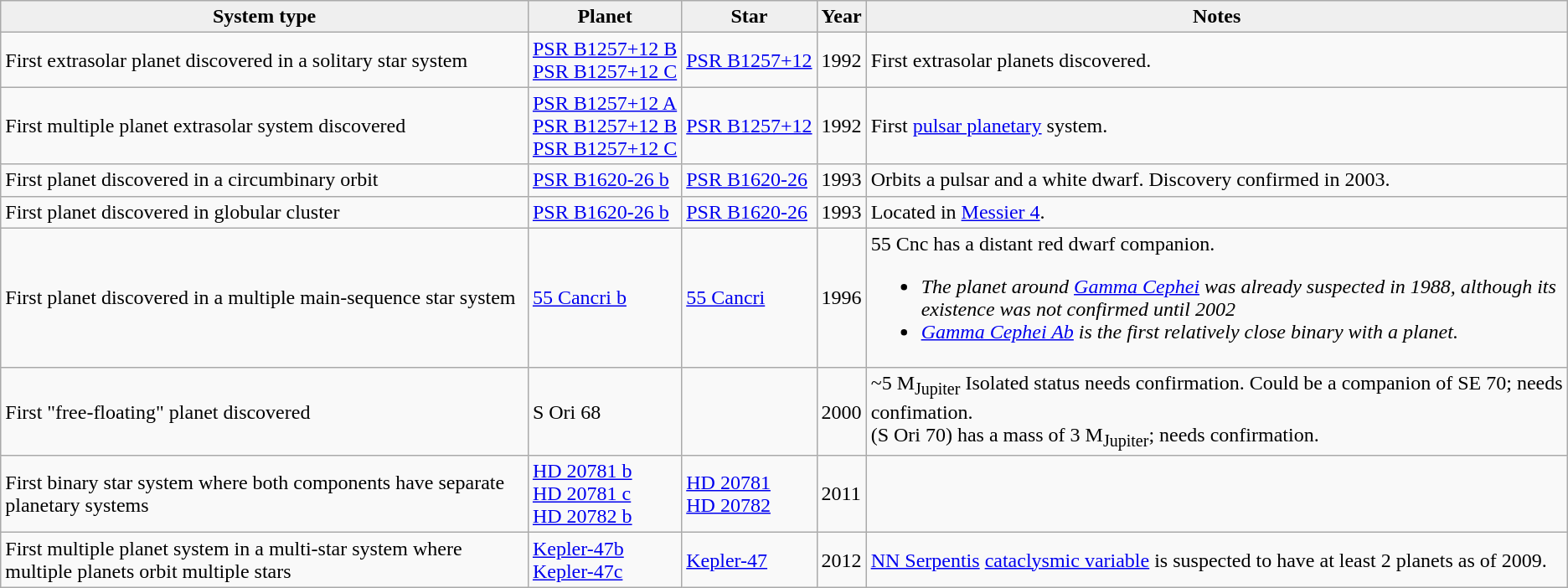<table class="wikitable" border="1" style="text-align:left;">
<tr>
<th style="background:#efefef;">System type</th>
<th style="background:#efefef;">Planet</th>
<th style="background:#efefef;">Star</th>
<th style="background:#efefef;">Year</th>
<th style="background:#efefef;">Notes</th>
</tr>
<tr>
<td>First extrasolar planet discovered in a solitary star system</td>
<td><a href='#'>PSR B1257+12 B</a><br><a href='#'>PSR B1257+12 C</a></td>
<td><a href='#'>PSR B1257+12</a></td>
<td>1992</td>
<td>First extrasolar planets discovered.</td>
</tr>
<tr>
<td>First multiple planet extrasolar system discovered</td>
<td><a href='#'>PSR B1257+12 A</a><br><a href='#'>PSR B1257+12 B</a><br><a href='#'>PSR B1257+12 C</a></td>
<td><a href='#'>PSR B1257+12</a></td>
<td>1992</td>
<td>First <a href='#'>pulsar planetary</a> system.</td>
</tr>
<tr>
<td>First planet discovered in a circumbinary orbit</td>
<td><a href='#'>PSR B1620-26 b</a></td>
<td><a href='#'>PSR B1620-26</a></td>
<td>1993</td>
<td>Orbits a pulsar and a white dwarf. Discovery confirmed in 2003.</td>
</tr>
<tr>
<td>First planet discovered in globular cluster</td>
<td><a href='#'>PSR B1620-26 b</a></td>
<td><a href='#'>PSR B1620-26</a></td>
<td>1993</td>
<td>Located in <a href='#'>Messier 4</a>.</td>
</tr>
<tr>
<td>First planet discovered in a multiple main-sequence star system</td>
<td><a href='#'>55 Cancri b</a></td>
<td><a href='#'>55 Cancri</a></td>
<td>1996</td>
<td>55 Cnc has a distant red dwarf companion.<br><ul><li><em>The planet around <a href='#'>Gamma Cephei</a> was already suspected in 1988, although its existence was not confirmed until 2002</em></li><li><em><a href='#'>Gamma Cephei Ab</a> is the first relatively close binary with a planet.</em></li></ul></td>
</tr>
<tr>
<td>First "free-floating" planet discovered</td>
<td>S Ori 68</td>
<td></td>
<td>2000</td>
<td>~5 M<sub>Jupiter</sub> Isolated status needs confirmation. Could be a companion of SE 70; needs confimation.<br> (S Ori 70) has a mass of 3 M<sub>Jupiter</sub>; needs confirmation.</td>
</tr>
<tr>
<td>First binary star system where both components have separate planetary systems</td>
<td><a href='#'>HD 20781 b</a> <br><a href='#'>HD 20781 c</a> <br><a href='#'>HD 20782 b</a></td>
<td><a href='#'>HD 20781</a> <br><a href='#'>HD 20782</a></td>
<td>2011</td>
<td></td>
</tr>
<tr>
<td>First multiple planet system in a multi-star system where multiple planets orbit multiple stars</td>
<td><a href='#'>Kepler-47b</a><br><a href='#'>Kepler-47c</a></td>
<td><a href='#'>Kepler-47</a></td>
<td>2012</td>
<td> <a href='#'>NN Serpentis</a> <a href='#'>cataclysmic variable</a> is suspected to have at least 2 planets as of 2009.</td>
</tr>
</table>
